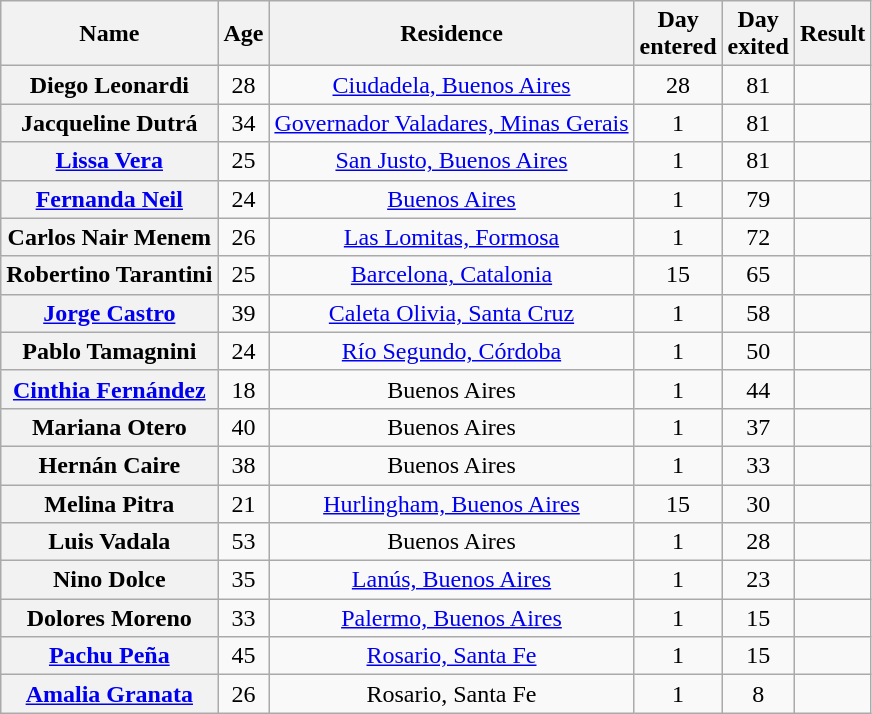<table class="wikitable sortable" style="text-align:center">
<tr>
<th scope="col">Name</th>
<th scope="col">Age</th>
<th scope="col">Residence</th>
<th scope="col" class="unsortable">Day<br>entered</th>
<th scope="col">Day<br>exited</th>
<th scope="col" class="unsortable">Result</th>
</tr>
<tr>
<th scope="row">Diego Leonardi</th>
<td>28</td>
<td><a href='#'>Ciudadela, Buenos Aires</a></td>
<td>28</td>
<td>81</td>
<td></td>
</tr>
<tr>
<th scope="row">Jacqueline Dutrá</th>
<td>34</td>
<td><a href='#'>Governador Valadares, Minas Gerais</a></td>
<td>1</td>
<td>81</td>
<td></td>
</tr>
<tr>
<th scope="row"><a href='#'>Lissa Vera</a></th>
<td>25</td>
<td><a href='#'>San Justo, Buenos Aires</a></td>
<td>1</td>
<td>81</td>
<td></td>
</tr>
<tr>
<th scope="row"><a href='#'>Fernanda Neil</a></th>
<td>24</td>
<td><a href='#'>Buenos Aires</a></td>
<td>1</td>
<td>79</td>
<td></td>
</tr>
<tr>
<th scope="row">Carlos Nair Menem</th>
<td>26</td>
<td><a href='#'>Las Lomitas, Formosa</a></td>
<td>1</td>
<td>72</td>
<td></td>
</tr>
<tr>
<th scope="row">Robertino Tarantini</th>
<td>25</td>
<td><a href='#'>Barcelona, Catalonia</a></td>
<td>15</td>
<td>65</td>
<td></td>
</tr>
<tr>
<th scope="row"><a href='#'>Jorge Castro</a></th>
<td>39</td>
<td><a href='#'>Caleta Olivia, Santa Cruz</a></td>
<td>1</td>
<td>58</td>
<td></td>
</tr>
<tr>
<th scope="row">Pablo Tamagnini</th>
<td>24</td>
<td><a href='#'>Río Segundo, Córdoba</a></td>
<td>1</td>
<td>50</td>
<td></td>
</tr>
<tr>
<th scope="row"><a href='#'>Cinthia Fernández</a></th>
<td>18</td>
<td>Buenos Aires</td>
<td>1</td>
<td>44</td>
<td></td>
</tr>
<tr>
<th scope="row">Mariana Otero</th>
<td>40</td>
<td>Buenos Aires</td>
<td>1</td>
<td>37</td>
<td></td>
</tr>
<tr>
<th scope="row">Hernán Caire</th>
<td>38</td>
<td>Buenos Aires</td>
<td>1</td>
<td>33</td>
<td></td>
</tr>
<tr>
<th scope="row">Melina Pitra</th>
<td>21</td>
<td><a href='#'>Hurlingham, Buenos Aires</a></td>
<td>15</td>
<td>30</td>
<td></td>
</tr>
<tr>
<th scope="row">Luis Vadala</th>
<td>53</td>
<td>Buenos Aires</td>
<td>1</td>
<td>28</td>
<td></td>
</tr>
<tr>
<th scope="row">Nino Dolce</th>
<td>35</td>
<td><a href='#'>Lanús, Buenos Aires</a></td>
<td>1</td>
<td>23</td>
<td></td>
</tr>
<tr>
<th scope="row">Dolores Moreno</th>
<td>33</td>
<td><a href='#'>Palermo, Buenos Aires</a></td>
<td>1</td>
<td>15</td>
<td></td>
</tr>
<tr>
<th scope="row"><a href='#'>Pachu Peña</a></th>
<td>45</td>
<td><a href='#'>Rosario, Santa Fe</a></td>
<td>1</td>
<td>15</td>
<td></td>
</tr>
<tr>
<th scope="row"><a href='#'>Amalia Granata</a></th>
<td>26</td>
<td>Rosario, Santa Fe</td>
<td>1</td>
<td>8</td>
<td></td>
</tr>
</table>
